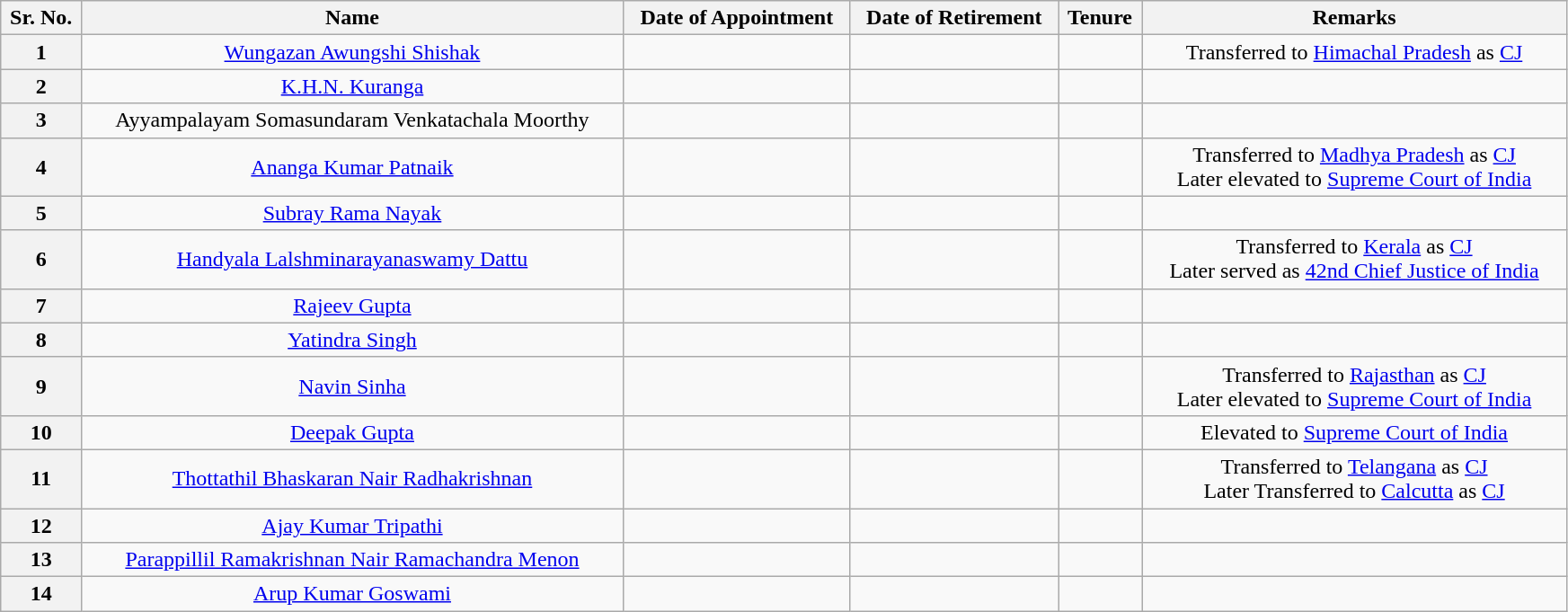<table class="wikitable sortable" style="text-align:center" width="92%">
<tr>
<th>Sr. No.</th>
<th>Name</th>
<th>Date of Appointment</th>
<th>Date of Retirement</th>
<th>Tenure</th>
<th>Remarks</th>
</tr>
<tr>
<th>1</th>
<td><a href='#'>Wungazan Awungshi Shishak</a></td>
<td></td>
<td></td>
<td></td>
<td>Transferred to <a href='#'>Himachal Pradesh</a> as <a href='#'>CJ</a></td>
</tr>
<tr>
<th>2</th>
<td><a href='#'>K.H.N. Kuranga</a></td>
<td></td>
<td></td>
<td></td>
<td></td>
</tr>
<tr>
<th>3</th>
<td>Ayyampalayam Somasundaram Venkatachala Moorthy</td>
<td></td>
<td></td>
<td></td>
<td></td>
</tr>
<tr>
<th>4</th>
<td><a href='#'>Ananga Kumar Patnaik</a></td>
<td></td>
<td></td>
<td></td>
<td>Transferred to <a href='#'>Madhya Pradesh</a> as <a href='#'>CJ</a> <br> Later elevated to <a href='#'>Supreme Court of India</a></td>
</tr>
<tr>
<th>5</th>
<td><a href='#'>Subray Rama Nayak</a></td>
<td></td>
<td></td>
<td></td>
<td></td>
</tr>
<tr>
<th>6</th>
<td><a href='#'>Handyala Lalshminarayanaswamy Dattu</a></td>
<td></td>
<td></td>
<td></td>
<td>Transferred to <a href='#'>Kerala</a> as <a href='#'>CJ</a> <br> Later served as <a href='#'>42nd Chief Justice of India</a></td>
</tr>
<tr>
<th>7</th>
<td><a href='#'>Rajeev Gupta</a></td>
<td></td>
<td></td>
<td></td>
<td></td>
</tr>
<tr>
<th>8</th>
<td><a href='#'>Yatindra Singh</a></td>
<td></td>
<td></td>
<td></td>
<td></td>
</tr>
<tr>
<th>9</th>
<td><a href='#'>Navin Sinha</a></td>
<td></td>
<td></td>
<td></td>
<td>Transferred to <a href='#'>Rajasthan</a> as <a href='#'>CJ</a> <br> Later elevated to <a href='#'>Supreme Court of India</a></td>
</tr>
<tr>
<th>10</th>
<td><a href='#'>Deepak Gupta</a></td>
<td></td>
<td></td>
<td></td>
<td>Elevated to <a href='#'>Supreme Court of India</a></td>
</tr>
<tr>
<th>11</th>
<td><a href='#'>Thottathil Bhaskaran Nair Radhakrishnan</a></td>
<td></td>
<td></td>
<td></td>
<td>Transferred to <a href='#'>Telangana</a> as <a href='#'>CJ</a> <br> Later Transferred to <a href='#'>Calcutta</a> as <a href='#'>CJ</a></td>
</tr>
<tr>
<th>12</th>
<td><a href='#'>Ajay Kumar Tripathi</a></td>
<td></td>
<td></td>
<td></td>
<td></td>
</tr>
<tr>
<th>13</th>
<td><a href='#'>Parappillil Ramakrishnan Nair Ramachandra Menon</a></td>
<td></td>
<td></td>
<td></td>
<td></td>
</tr>
<tr>
<th>14</th>
<td><a href='#'>Arup Kumar Goswami</a></td>
<td></td>
<td></td>
<td></td>
<td></td>
</tr>
</table>
